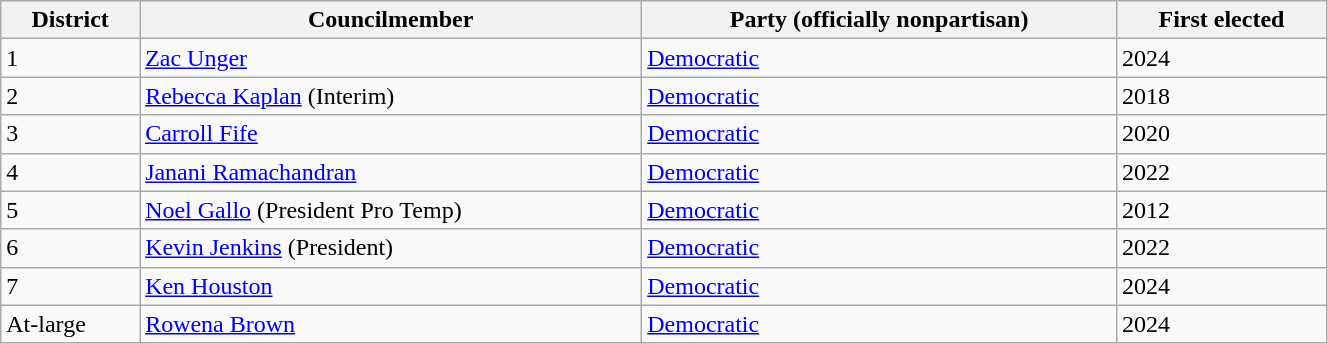<table class="wikitable" width="70%">
<tr>
<th>District</th>
<th>Councilmember</th>
<th>Party (officially nonpartisan)</th>
<th>First elected</th>
</tr>
<tr>
<td>1</td>
<td><a href='#'>Zac Unger</a></td>
<td><a href='#'>Democratic</a></td>
<td>2024</td>
</tr>
<tr>
<td>2</td>
<td><a href='#'>Rebecca Kaplan</a> (Interim)</td>
<td><a href='#'>Democratic</a></td>
<td>2018</td>
</tr>
<tr>
<td>3</td>
<td><a href='#'>Carroll Fife</a></td>
<td><a href='#'>Democratic</a></td>
<td>2020</td>
</tr>
<tr>
<td>4</td>
<td><a href='#'>Janani Ramachandran</a></td>
<td><a href='#'>Democratic</a></td>
<td>2022</td>
</tr>
<tr>
<td>5</td>
<td><a href='#'>Noel Gallo</a> (President Pro Temp)</td>
<td><a href='#'>Democratic</a></td>
<td>2012</td>
</tr>
<tr>
<td>6</td>
<td><a href='#'>Kevin Jenkins</a> (President)</td>
<td><a href='#'>Democratic</a></td>
<td>2022</td>
</tr>
<tr>
<td>7</td>
<td><a href='#'>Ken Houston</a></td>
<td><a href='#'>Democratic</a></td>
<td>2024</td>
</tr>
<tr>
<td>At-large</td>
<td><a href='#'>Rowena Brown</a></td>
<td><a href='#'>Democratic</a></td>
<td>2024</td>
</tr>
</table>
